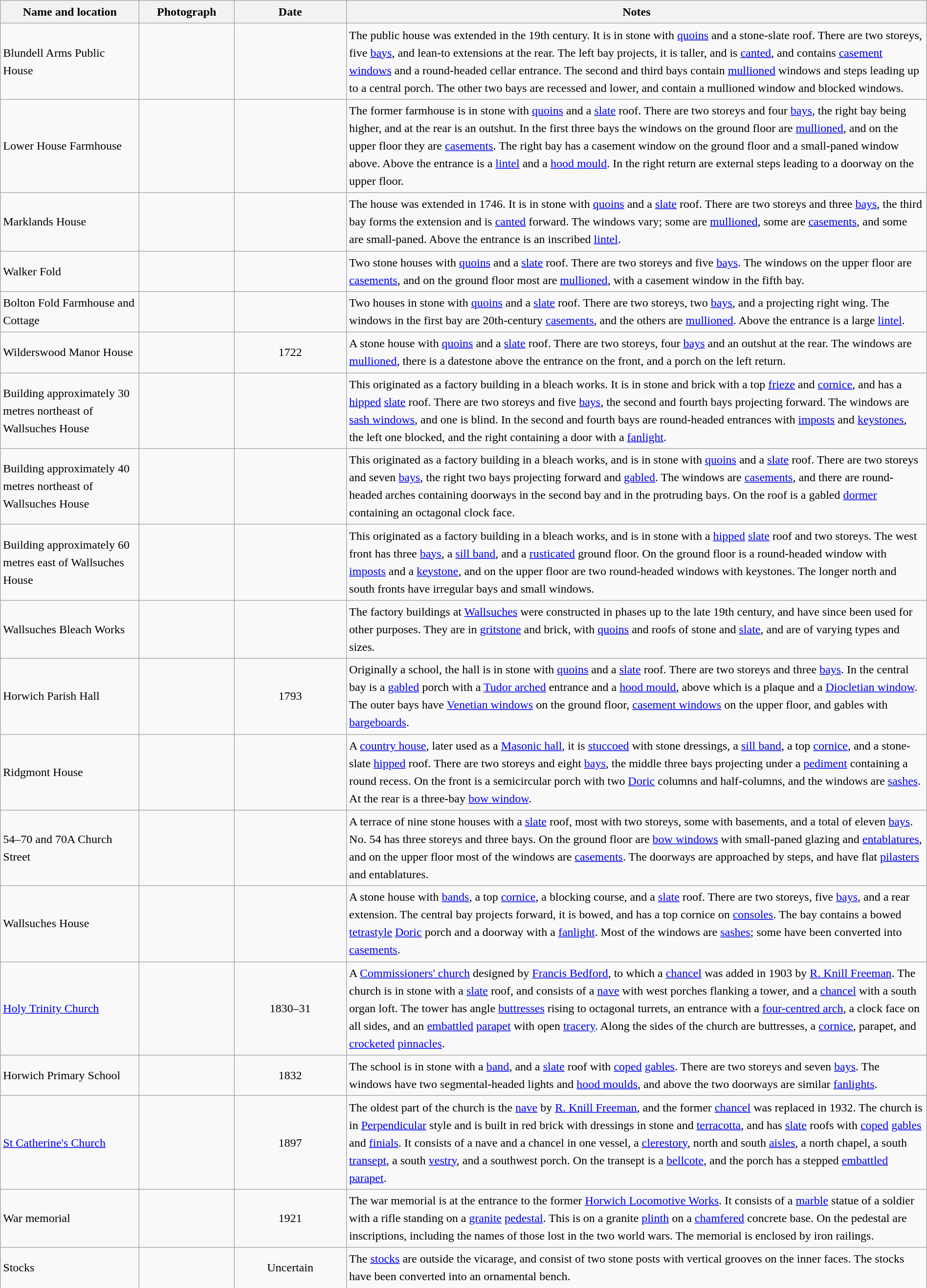<table class="wikitable sortable plainrowheaders" style="width:100%;border:0px;text-align:left;line-height:150%;">
<tr>
<th scope="col"  style="width:150px">Name and location</th>
<th scope="col"  style="width:100px" class="unsortable">Photograph</th>
<th scope="col"  style="width:120px">Date</th>
<th scope="col"  style="width:650px" class="unsortable">Notes</th>
</tr>
<tr>
<td>Blundell Arms Public House<br><small></small></td>
<td></td>
<td align="center"></td>
<td>The public house was extended in the 19th century. It is in stone with <a href='#'>quoins</a> and a stone-slate roof. There are two storeys, five <a href='#'>bays</a>, and lean-to extensions at the rear. The left bay projects, it is taller, and is <a href='#'>canted</a>, and contains <a href='#'>casement windows</a> and a round-headed cellar entrance. The second and third bays contain <a href='#'>mullioned</a> windows and steps leading up to a central porch. The other two bays are recessed and lower, and contain a mullioned window and blocked windows.</td>
</tr>
<tr>
<td>Lower House Farmhouse<br><small></small></td>
<td></td>
<td align="center"></td>
<td>The former farmhouse is in stone with <a href='#'>quoins</a> and a <a href='#'>slate</a> roof. There are two storeys and four <a href='#'>bays</a>, the right bay being higher, and at the rear is an outshut. In the first three bays the windows on the ground floor are <a href='#'>mullioned</a>, and on the upper floor they are <a href='#'>casements</a>. The right bay has a casement window on the ground floor and a small-paned window above. Above the entrance is a <a href='#'>lintel</a> and a <a href='#'>hood mould</a>. In the right return are external steps leading to a doorway on the upper floor.</td>
</tr>
<tr>
<td>Marklands House<br><small></small></td>
<td></td>
<td align="center"></td>
<td>The house was extended in 1746. It is in stone with <a href='#'>quoins</a> and a <a href='#'>slate</a> roof. There are two storeys and three <a href='#'>bays</a>, the third bay forms the extension and is <a href='#'>canted</a> forward. The windows vary; some are <a href='#'>mullioned</a>, some are <a href='#'>casements</a>, and some are small-paned. Above the entrance is an inscribed <a href='#'>lintel</a>.</td>
</tr>
<tr>
<td>Walker Fold<br><small></small></td>
<td></td>
<td align="center"></td>
<td>Two stone houses with <a href='#'>quoins</a> and a <a href='#'>slate</a> roof. There are two storeys and five <a href='#'>bays</a>. The windows on the upper floor are <a href='#'>casements</a>, and on the ground floor most are <a href='#'>mullioned</a>, with a casement window in the fifth bay. </td>
</tr>
<tr>
<td>Bolton Fold Farmhouse and Cottage<br><small></small></td>
<td></td>
<td align="center"></td>
<td>Two houses in stone with <a href='#'>quoins</a> and a <a href='#'>slate</a> roof. There are two storeys, two <a href='#'>bays</a>, and a projecting right wing. The windows in the first bay are 20th-century <a href='#'>casements</a>, and the others are <a href='#'>mullioned</a>. Above the entrance is a large <a href='#'>lintel</a>.</td>
</tr>
<tr>
<td>Wilderswood Manor House<br><small></small></td>
<td></td>
<td align="center">1722</td>
<td>A stone house with <a href='#'>quoins</a> and a <a href='#'>slate</a> roof. There are two storeys, four <a href='#'>bays</a> and an outshut at the rear. The windows are <a href='#'>mullioned</a>, there is a datestone above the entrance on the front, and a porch on the left return.</td>
</tr>
<tr>
<td>Building approximately 30 metres northeast of Wallsuches House<br><small></small></td>
<td></td>
<td align="center"></td>
<td>This originated as a factory building in a bleach works. It is in stone and brick with a top <a href='#'>frieze</a> and <a href='#'>cornice</a>, and has a <a href='#'>hipped</a> <a href='#'>slate</a> roof. There are two storeys and five <a href='#'>bays</a>, the second and fourth bays projecting forward. The windows are <a href='#'>sash windows</a>, and one is blind. In the second and fourth bays are round-headed entrances with <a href='#'>imposts</a> and <a href='#'>keystones</a>, the left one blocked, and the right containing a door with a <a href='#'>fanlight</a>.</td>
</tr>
<tr>
<td>Building approximately 40 metres northeast of Wallsuches House<br><small></small></td>
<td></td>
<td align="center"></td>
<td>This originated as a factory building in a bleach works, and is in stone with <a href='#'>quoins</a> and a <a href='#'>slate</a> roof. There are two storeys and seven <a href='#'>bays</a>, the right two bays projecting forward and <a href='#'>gabled</a>. The windows are <a href='#'>casements</a>, and there are round-headed arches containing doorways in the second bay and in the protruding bays. On the roof is a gabled <a href='#'>dormer</a> containing an octagonal clock face.</td>
</tr>
<tr>
<td>Building approximately 60 metres east of Wallsuches House<br><small></small></td>
<td></td>
<td align="center"></td>
<td>This originated as a factory building in a bleach works, and is in stone with a <a href='#'>hipped</a> <a href='#'>slate</a> roof and two storeys. The west front has three <a href='#'>bays</a>, a <a href='#'>sill band</a>, and a <a href='#'>rusticated</a> ground floor. On the ground floor is a round-headed window with <a href='#'>imposts</a> and a <a href='#'>keystone</a>, and on the upper floor are two round-headed windows with keystones. The longer north and south fronts have irregular bays and small windows.</td>
</tr>
<tr>
<td>Wallsuches Bleach Works<br><small></small></td>
<td></td>
<td align="center"></td>
<td>The factory buildings at <a href='#'>Wallsuches</a> were constructed in phases up to the late 19th century, and have since been used for other purposes. They are in <a href='#'>gritstone</a> and brick, with <a href='#'>quoins</a> and roofs of stone and <a href='#'>slate</a>, and are of varying types and sizes.</td>
</tr>
<tr>
<td>Horwich Parish Hall<br><small></small></td>
<td></td>
<td align="center">1793</td>
<td>Originally a school, the hall is in stone with <a href='#'>quoins</a> and a <a href='#'>slate</a> roof. There are two storeys and three <a href='#'>bays</a>. In the central bay is a <a href='#'>gabled</a> porch with a <a href='#'>Tudor arched</a> entrance and a <a href='#'>hood mould</a>, above which is a plaque and a <a href='#'>Diocletian window</a>. The outer bays have <a href='#'>Venetian windows</a> on the ground floor, <a href='#'>casement windows</a> on the upper floor, and gables with <a href='#'>bargeboards</a>.</td>
</tr>
<tr>
<td>Ridgmont House<br><small></small></td>
<td></td>
<td align="center"></td>
<td>A <a href='#'>country house</a>, later used as a <a href='#'>Masonic hall</a>, it is <a href='#'>stuccoed</a> with stone dressings, a <a href='#'>sill band</a>, a top <a href='#'>cornice</a>, and a stone-slate <a href='#'>hipped</a> roof. There are two storeys and eight <a href='#'>bays</a>, the middle three bays projecting under a <a href='#'>pediment</a> containing a round recess. On the front is a semicircular porch with two <a href='#'>Doric</a> columns and half-columns, and the windows are <a href='#'>sashes</a>. At the rear is a three-bay <a href='#'>bow window</a>.</td>
</tr>
<tr>
<td>54–70 and 70A Church Street<br><small></small></td>
<td></td>
<td align="center"></td>
<td>A terrace of nine stone houses with a <a href='#'>slate</a> roof, most with two storeys, some with basements, and a total of eleven <a href='#'>bays</a>. No. 54 has three storeys and three bays. On the ground floor are <a href='#'>bow windows</a> with small-paned glazing and <a href='#'>entablatures</a>, and on the upper floor most of the windows are <a href='#'>casements</a>. The doorways are approached by steps, and have flat <a href='#'>pilasters</a> and entablatures.</td>
</tr>
<tr>
<td>Wallsuches House<br><small></small></td>
<td></td>
<td align="center"></td>
<td>A stone house with <a href='#'>bands</a>, a top <a href='#'>cornice</a>, a blocking course, and a <a href='#'>slate</a> roof. There are two storeys, five <a href='#'>bays</a>, and a rear extension. The central bay projects forward, it is bowed, and has a top cornice on <a href='#'>consoles</a>. The bay contains a bowed <a href='#'>tetrastyle</a> <a href='#'>Doric</a> porch and a doorway with a <a href='#'>fanlight</a>. Most of the windows are <a href='#'>sashes</a>; some have been converted into <a href='#'>casements</a>.</td>
</tr>
<tr>
<td><a href='#'>Holy Trinity Church</a><br><small></small></td>
<td></td>
<td align="center">1830–31</td>
<td>A <a href='#'>Commissioners' church</a> designed by <a href='#'>Francis Bedford</a>, to which a <a href='#'>chancel</a> was added in 1903 by <a href='#'>R. Knill Freeman</a>. The church is in stone with a <a href='#'>slate</a> roof, and consists of a <a href='#'>nave</a> with west porches flanking a tower, and a <a href='#'>chancel</a> with a south organ loft. The tower has angle <a href='#'>buttresses</a> rising to octagonal turrets, an entrance with a <a href='#'>four-centred arch</a>, a clock face on all sides, and an <a href='#'>embattled</a> <a href='#'>parapet</a> with open <a href='#'>tracery</a>. Along the sides of the church are buttresses, a <a href='#'>cornice</a>, parapet, and <a href='#'>crocketed</a> <a href='#'>pinnacles</a>.</td>
</tr>
<tr>
<td>Horwich Primary School<br><small></small></td>
<td></td>
<td align="center">1832</td>
<td>The school is in stone with a <a href='#'>band</a>, and a <a href='#'>slate</a> roof with <a href='#'>coped</a> <a href='#'>gables</a>. There are two storeys and seven <a href='#'>bays</a>. The windows have two segmental-headed lights and <a href='#'>hood moulds</a>, and above the two doorways are similar <a href='#'>fanlights</a>.</td>
</tr>
<tr>
<td><a href='#'>St Catherine's Church</a><br><small></small></td>
<td></td>
<td align="center">1897</td>
<td>The oldest part of the church is the <a href='#'>nave</a> by <a href='#'>R. Knill Freeman</a>, and the former <a href='#'>chancel</a> was replaced in 1932. The church is in <a href='#'>Perpendicular</a> style and is built in red brick with dressings in stone and <a href='#'>terracotta</a>, and has <a href='#'>slate</a> roofs with <a href='#'>coped</a> <a href='#'>gables</a> and <a href='#'>finials</a>. It consists of a nave and a chancel in one vessel, a <a href='#'>clerestory</a>, north and south <a href='#'>aisles</a>, a north chapel, a south <a href='#'>transept</a>, a south <a href='#'>vestry</a>, and a southwest porch. On the transept is a <a href='#'>bellcote</a>, and the porch has a stepped <a href='#'>embattled</a> <a href='#'>parapet</a>.</td>
</tr>
<tr>
<td>War memorial<br><small></small></td>
<td></td>
<td align="center">1921</td>
<td>The war memorial is at the entrance to the former <a href='#'>Horwich Locomotive Works</a>. It consists of a <a href='#'>marble</a> statue of a soldier with a rifle standing on a <a href='#'>granite</a> <a href='#'>pedestal</a>. This is on a granite <a href='#'>plinth</a> on a <a href='#'>chamfered</a> concrete base. On the pedestal are inscriptions, including the names of those lost in the two world wars. The memorial is enclosed by iron railings.</td>
</tr>
<tr>
<td>Stocks<br><small></small></td>
<td></td>
<td align="center">Uncertain</td>
<td>The <a href='#'>stocks</a> are outside the vicarage, and consist of two stone posts with vertical grooves on the inner faces. The stocks have been converted into an ornamental bench.</td>
</tr>
<tr>
</tr>
</table>
